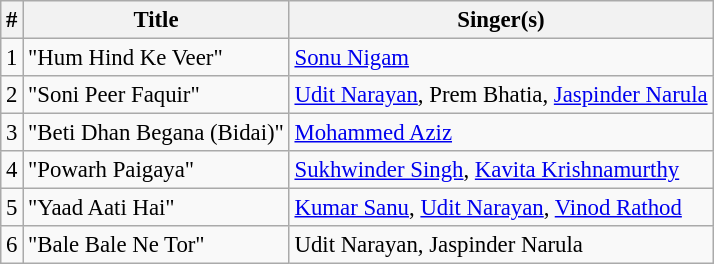<table class="wikitable" style="font-size:95%;">
<tr>
<th>#</th>
<th>Title</th>
<th>Singer(s)</th>
</tr>
<tr>
<td>1</td>
<td>"Hum Hind Ke Veer"</td>
<td><a href='#'>Sonu Nigam</a></td>
</tr>
<tr>
<td>2</td>
<td>"Soni Peer Faquir"</td>
<td><a href='#'>Udit Narayan</a>, Prem Bhatia, <a href='#'>Jaspinder Narula</a></td>
</tr>
<tr>
<td>3</td>
<td>"Beti Dhan Begana (Bidai)"</td>
<td><a href='#'>Mohammed Aziz</a></td>
</tr>
<tr>
<td>4</td>
<td>"Powarh Paigaya"</td>
<td><a href='#'>Sukhwinder Singh</a>, <a href='#'>Kavita Krishnamurthy</a></td>
</tr>
<tr>
<td>5</td>
<td>"Yaad Aati Hai"</td>
<td><a href='#'>Kumar Sanu</a>, <a href='#'>Udit Narayan</a>, <a href='#'>Vinod Rathod</a></td>
</tr>
<tr>
<td>6</td>
<td>"Bale Bale Ne Tor"</td>
<td>Udit Narayan, Jaspinder Narula</td>
</tr>
</table>
